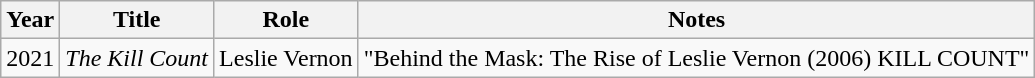<table class="wikitable">
<tr>
<th>Year</th>
<th>Title</th>
<th>Role</th>
<th>Notes</th>
</tr>
<tr>
<td>2021</td>
<td><em>The Kill Count</em></td>
<td>Leslie Vernon</td>
<td>"Behind the Mask: The Rise of Leslie Vernon (2006) KILL COUNT"</td>
</tr>
</table>
